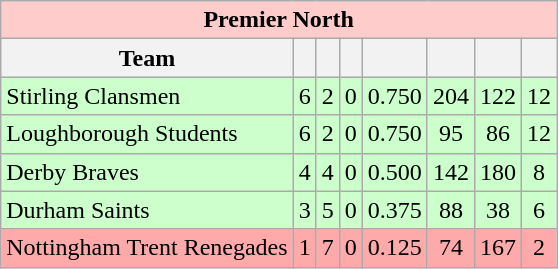<table class="wikitable">
<tr style="background:#fcc;">
<td colspan="8" style="text-align:center;"><strong>Premier North</strong></td>
</tr>
<tr style="background:#efefef;">
<th>Team</th>
<th></th>
<th></th>
<th></th>
<th></th>
<th></th>
<th></th>
<th></th>
</tr>
<tr style="text-align:center; background:#cfc;">
<td align="left">Stirling Clansmen</td>
<td>6</td>
<td>2</td>
<td>0</td>
<td>0.750</td>
<td>204</td>
<td>122</td>
<td>12</td>
</tr>
<tr style="text-align:center; background:#cfc;">
<td align="left">Loughborough Students</td>
<td>6</td>
<td>2</td>
<td>0</td>
<td>0.750</td>
<td>95</td>
<td>86</td>
<td>12</td>
</tr>
<tr style="text-align:center; background:#cfc;">
<td align="left">Derby Braves</td>
<td>4</td>
<td>4</td>
<td>0</td>
<td>0.500</td>
<td>142</td>
<td>180</td>
<td>8</td>
</tr>
<tr style="text-align:center; background:#cfc;">
<td align="left">Durham Saints</td>
<td>3</td>
<td>5</td>
<td>0</td>
<td>0.375</td>
<td>88</td>
<td>38</td>
<td>6</td>
</tr>
<tr style="text-align:center; background:#faa;">
<td align="left">Nottingham Trent Renegades</td>
<td>1</td>
<td>7</td>
<td>0</td>
<td>0.125</td>
<td>74</td>
<td>167</td>
<td>2</td>
</tr>
</table>
